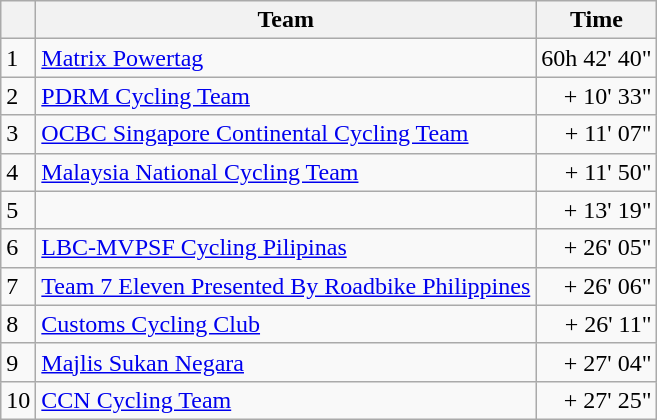<table class=wikitable>
<tr>
<th></th>
<th>Team</th>
<th>Time</th>
</tr>
<tr>
<td>1</td>
<td><a href='#'>Matrix Powertag</a></td>
<td align=right>60h 42' 40"</td>
</tr>
<tr>
<td>2</td>
<td><a href='#'>PDRM Cycling Team</a></td>
<td align=right>+ 10' 33"</td>
</tr>
<tr>
<td>3</td>
<td><a href='#'>OCBC Singapore Continental Cycling Team</a></td>
<td align=right>+ 11' 07"</td>
</tr>
<tr>
<td>4</td>
<td><a href='#'>Malaysia National Cycling Team</a></td>
<td align=right>+ 11' 50"</td>
</tr>
<tr>
<td>5</td>
<td></td>
<td align=right>+ 13' 19"</td>
</tr>
<tr>
<td>6</td>
<td><a href='#'>LBC-MVPSF Cycling Pilipinas</a></td>
<td align=right>+ 26' 05"</td>
</tr>
<tr>
<td>7</td>
<td><a href='#'>Team 7 Eleven Presented By Roadbike Philippines</a></td>
<td align=right>+ 26' 06"</td>
</tr>
<tr>
<td>8</td>
<td><a href='#'>Customs Cycling Club</a></td>
<td align=right>+ 26' 11"</td>
</tr>
<tr>
<td>9</td>
<td><a href='#'>Majlis Sukan Negara</a></td>
<td align=right>+ 27' 04"</td>
</tr>
<tr>
<td>10</td>
<td><a href='#'>CCN Cycling Team</a></td>
<td align=right>+ 27' 25"</td>
</tr>
</table>
